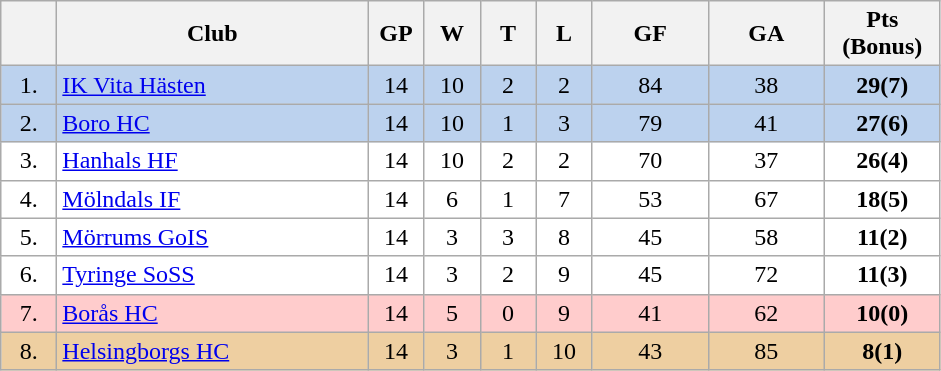<table class="wikitable">
<tr>
<th width="30"></th>
<th width="200">Club</th>
<th width="30">GP</th>
<th width="30">W</th>
<th width="30">T</th>
<th width="30">L</th>
<th width="70">GF</th>
<th width="70">GA</th>
<th width="70">Pts (Bonus)</th>
</tr>
<tr bgcolor="#BCD2EE" align="center">
<td>1.</td>
<td align="left"><a href='#'>IK Vita Hästen</a></td>
<td>14</td>
<td>10</td>
<td>2</td>
<td>2</td>
<td>84</td>
<td>38</td>
<td><strong>29(7)</strong></td>
</tr>
<tr bgcolor="#BCD2EE" align="center">
<td>2.</td>
<td align="left"><a href='#'>Boro HC</a></td>
<td>14</td>
<td>10</td>
<td>1</td>
<td>3</td>
<td>79</td>
<td>41</td>
<td><strong>27(6)</strong></td>
</tr>
<tr bgcolor="#FFFFFF" align="center">
<td>3.</td>
<td align="left"><a href='#'>Hanhals HF</a></td>
<td>14</td>
<td>10</td>
<td>2</td>
<td>2</td>
<td>70</td>
<td>37</td>
<td><strong>26(4)</strong></td>
</tr>
<tr bgcolor="#FFFFFF" align="center">
<td>4.</td>
<td align="left"><a href='#'>Mölndals IF</a></td>
<td>14</td>
<td>6</td>
<td>1</td>
<td>7</td>
<td>53</td>
<td>67</td>
<td><strong>18(5)</strong></td>
</tr>
<tr bgcolor="#FFFFFF" align="center">
<td>5.</td>
<td align="left"><a href='#'>Mörrums GoIS</a></td>
<td>14</td>
<td>3</td>
<td>3</td>
<td>8</td>
<td>45</td>
<td>58</td>
<td><strong>11(2)</strong></td>
</tr>
<tr bgcolor="#FFFFFF" align="center">
<td>6.</td>
<td align="left"><a href='#'>Tyringe SoSS</a></td>
<td>14</td>
<td>3</td>
<td>2</td>
<td>9</td>
<td>45</td>
<td>72</td>
<td><strong>11(3)</strong></td>
</tr>
<tr bgcolor="#FFCCCC" align="center">
<td>7.</td>
<td align="left"><a href='#'>Borås HC</a></td>
<td>14</td>
<td>5</td>
<td>0</td>
<td>9</td>
<td>41</td>
<td>62</td>
<td><strong>10(0)</strong></td>
</tr>
<tr bgcolor="#EECFA1" align="center">
<td>8.</td>
<td align="left"><a href='#'>Helsingborgs HC</a></td>
<td>14</td>
<td>3</td>
<td>1</td>
<td>10</td>
<td>43</td>
<td>85</td>
<td><strong>8(1)</strong></td>
</tr>
</table>
